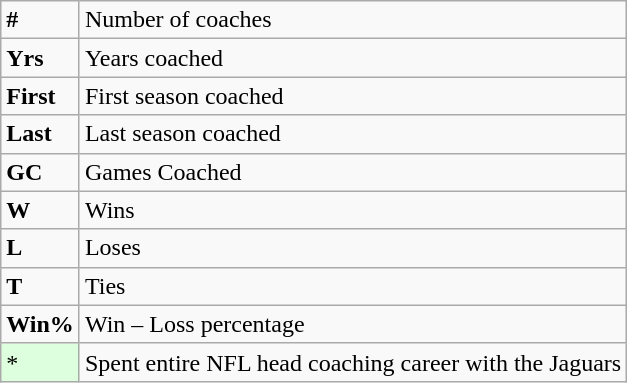<table class="wikitable">
<tr>
<td><strong>#</strong></td>
<td>Number of coaches</td>
</tr>
<tr>
<td><strong>Yrs</strong></td>
<td>Years coached</td>
</tr>
<tr>
<td><strong>First</strong></td>
<td>First season coached</td>
</tr>
<tr>
<td><strong>Last</strong></td>
<td>Last season coached</td>
</tr>
<tr>
<td><strong>GC</strong></td>
<td>Games Coached</td>
</tr>
<tr>
<td><strong>W</strong></td>
<td>Wins</td>
</tr>
<tr>
<td><strong>L</strong></td>
<td>Loses</td>
</tr>
<tr>
<td><strong>T</strong></td>
<td>Ties</td>
</tr>
<tr>
<td><strong>Win%</strong></td>
<td>Win – Loss percentage<br></td>
</tr>
<tr>
<td style="background-color:#ddffdd">*</td>
<td>Spent entire NFL head coaching career with the Jaguars</td>
</tr>
</table>
